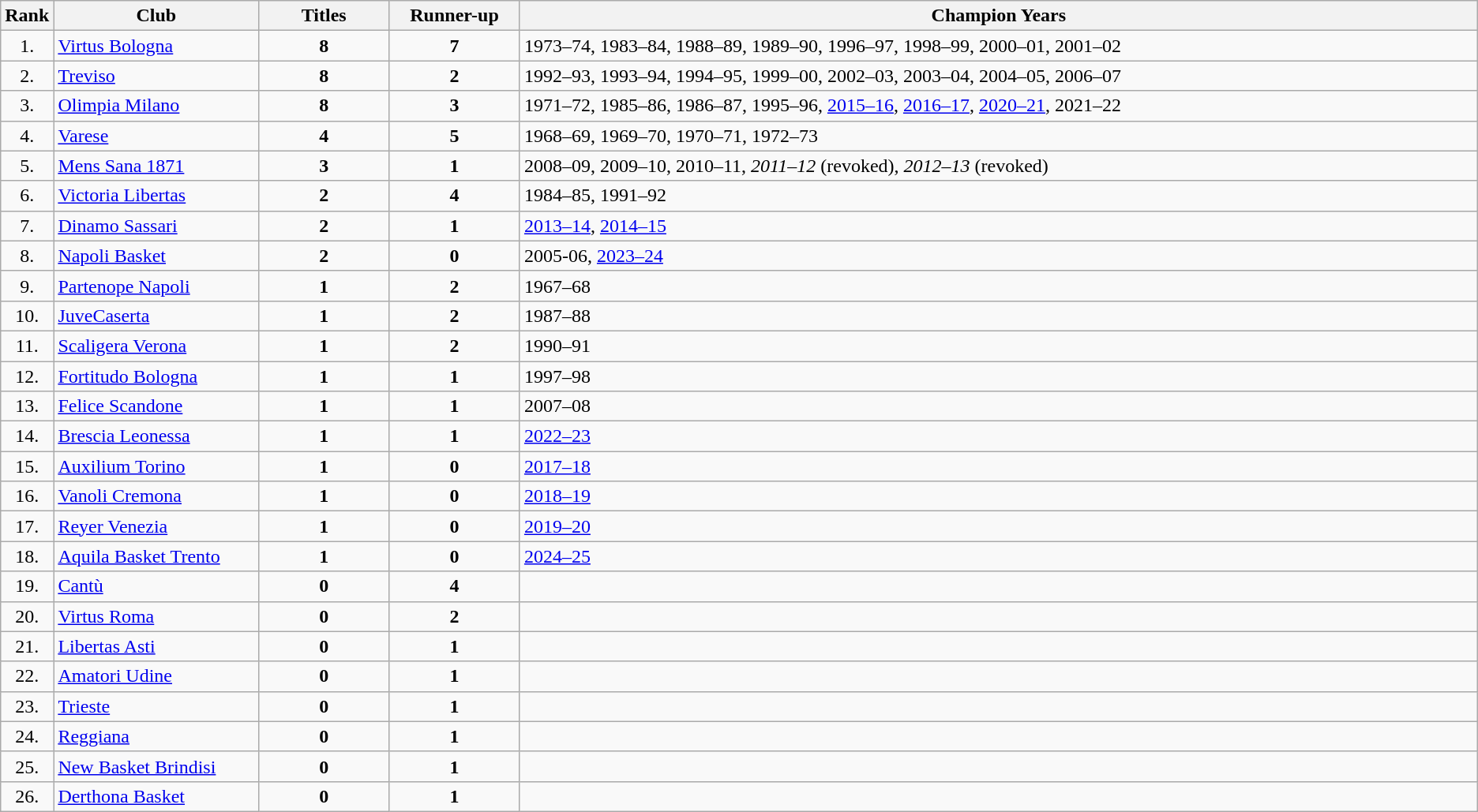<table class="wikitable sortable">
<tr>
<th width=1%>Rank</th>
<th width=14%>Club</th>
<th width=9%>Titles</th>
<th width=9%>Runner-up</th>
<th width=67%>Champion Years</th>
</tr>
<tr>
<td align=center>1.</td>
<td><a href='#'>Virtus Bologna</a></td>
<td align=center><strong>8</strong></td>
<td align=center><strong>7</strong></td>
<td>1973–74, 1983–84, 1988–89, 1989–90, 1996–97, 1998–99, 2000–01, 2001–02</td>
</tr>
<tr>
<td align=center>2.</td>
<td><a href='#'>Treviso</a></td>
<td align=center><strong>8</strong></td>
<td align=center><strong>2</strong></td>
<td>1992–93, 1993–94, 1994–95, 1999–00, 2002–03, 2003–04, 2004–05, 2006–07</td>
</tr>
<tr>
<td align=center>3.</td>
<td><a href='#'>Olimpia Milano</a></td>
<td align=center><strong>8</strong></td>
<td align=center><strong>3</strong></td>
<td>1971–72, 1985–86, 1986–87, 1995–96, <a href='#'>2015–16</a>, <a href='#'>2016–17</a>, <a href='#'>2020–21</a>, 2021–22</td>
</tr>
<tr>
<td align=center>4.</td>
<td><a href='#'>Varese</a></td>
<td align=center><strong>4</strong></td>
<td align=center><strong>5</strong></td>
<td>1968–69, 1969–70, 1970–71, 1972–73</td>
</tr>
<tr>
<td align=center>5.</td>
<td><a href='#'>Mens Sana 1871</a></td>
<td align=center><strong>3</strong></td>
<td align=center><strong>1</strong></td>
<td>2008–09, 2009–10, 2010–11, <em>2011–12</em> (revoked), <em>2012–13</em> (revoked)</td>
</tr>
<tr>
<td align=center>6.</td>
<td><a href='#'>Victoria Libertas</a></td>
<td align=center><strong>2</strong></td>
<td align=center><strong>4</strong></td>
<td>1984–85, 1991–92</td>
</tr>
<tr>
<td align=center>7.</td>
<td><a href='#'>Dinamo Sassari</a></td>
<td align=center><strong>2</strong></td>
<td align=center><strong>1</strong></td>
<td><a href='#'>2013–14</a>, <a href='#'>2014–15</a></td>
</tr>
<tr>
<td align=center>8.</td>
<td><a href='#'>Napoli Basket</a></td>
<td align=center><strong>2</strong></td>
<td align=center><strong>0</strong></td>
<td>2005-06, <a href='#'>2023–24</a></td>
</tr>
<tr>
<td align=center>9.</td>
<td><a href='#'>Partenope Napoli</a></td>
<td align=center><strong>1</strong></td>
<td align=center><strong>2</strong></td>
<td>1967–68</td>
</tr>
<tr>
<td align=center>10.</td>
<td><a href='#'>JuveCaserta</a></td>
<td align=center><strong>1</strong></td>
<td align=center><strong>2</strong></td>
<td>1987–88</td>
</tr>
<tr>
<td align=center>11.</td>
<td><a href='#'>Scaligera Verona</a></td>
<td align=center><strong>1</strong></td>
<td align=center><strong>2</strong></td>
<td>1990–91</td>
</tr>
<tr>
<td align=center>12.</td>
<td><a href='#'>Fortitudo Bologna</a></td>
<td align=center><strong>1</strong></td>
<td align=center><strong>1</strong></td>
<td>1997–98</td>
</tr>
<tr>
<td align=center>13.</td>
<td><a href='#'>Felice Scandone</a></td>
<td align=center><strong>1</strong></td>
<td align=center><strong>1</strong></td>
<td>2007–08</td>
</tr>
<tr>
<td align=center>14.</td>
<td><a href='#'>Brescia Leonessa</a></td>
<td align=center><strong>1</strong></td>
<td align=center><strong>1</strong></td>
<td><a href='#'>2022–23</a></td>
</tr>
<tr>
<td align=center>15.</td>
<td><a href='#'>Auxilium Torino</a></td>
<td align=center><strong>1</strong></td>
<td align=center><strong>0</strong></td>
<td><a href='#'>2017–18</a></td>
</tr>
<tr>
<td align=center>16.</td>
<td><a href='#'>Vanoli Cremona</a></td>
<td align=center><strong>1</strong></td>
<td align=center><strong>0</strong></td>
<td><a href='#'>2018–19</a></td>
</tr>
<tr>
<td align=center>17.</td>
<td><a href='#'>Reyer Venezia</a></td>
<td align=center><strong>1</strong></td>
<td align=center><strong>0</strong></td>
<td><a href='#'>2019–20</a></td>
</tr>
<tr>
<td align=center>18.</td>
<td><a href='#'>Aquila Basket Trento</a></td>
<td align=center><strong>1</strong></td>
<td align=center><strong>0</strong></td>
<td><a href='#'>2024–25</a></td>
</tr>
<tr>
<td align=center>19.</td>
<td><a href='#'>Cantù</a></td>
<td align=center><strong>0</strong></td>
<td align=center><strong>4</strong></td>
<td></td>
</tr>
<tr>
<td align=center>20.</td>
<td><a href='#'>Virtus Roma</a></td>
<td align=center><strong>0</strong></td>
<td align=center><strong>2</strong></td>
<td></td>
</tr>
<tr>
<td align=center>21.</td>
<td><a href='#'>Libertas Asti</a></td>
<td align=center><strong>0</strong></td>
<td align=center><strong>1</strong></td>
<td></td>
</tr>
<tr>
<td align=center>22.</td>
<td><a href='#'>Amatori Udine</a></td>
<td align=center><strong>0</strong></td>
<td align=center><strong>1</strong></td>
<td></td>
</tr>
<tr>
<td align=center>23.</td>
<td><a href='#'>Trieste</a></td>
<td align=center><strong>0</strong></td>
<td align=center><strong>1</strong></td>
<td></td>
</tr>
<tr>
<td align=center>24.</td>
<td><a href='#'>Reggiana</a></td>
<td align=center><strong>0</strong></td>
<td align=center><strong>1</strong></td>
<td></td>
</tr>
<tr>
<td align=center>25.</td>
<td><a href='#'>New Basket Brindisi</a></td>
<td align=center><strong>0</strong></td>
<td align=center><strong>1</strong></td>
<td></td>
</tr>
<tr>
<td align=center>26.</td>
<td><a href='#'>Derthona Basket</a></td>
<td align=center><strong>0</strong></td>
<td align=center><strong>1</strong></td>
<td></td>
</tr>
</table>
